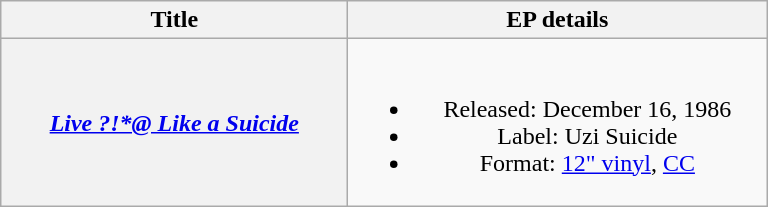<table class="wikitable plainrowheaders" style="text-align:center;">
<tr>
<th scope="col" style="width:14em;">Title</th>
<th scope="col" style="width:17em;">EP details</th>
</tr>
<tr>
<th scope="row"><em><a href='#'>Live ?!*@ Like a Suicide</a></em></th>
<td><br><ul><li>Released: December 16, 1986</li><li>Label: Uzi Suicide</li><li>Format: <a href='#'>12" vinyl</a>, <a href='#'>CC</a></li></ul></td>
</tr>
</table>
